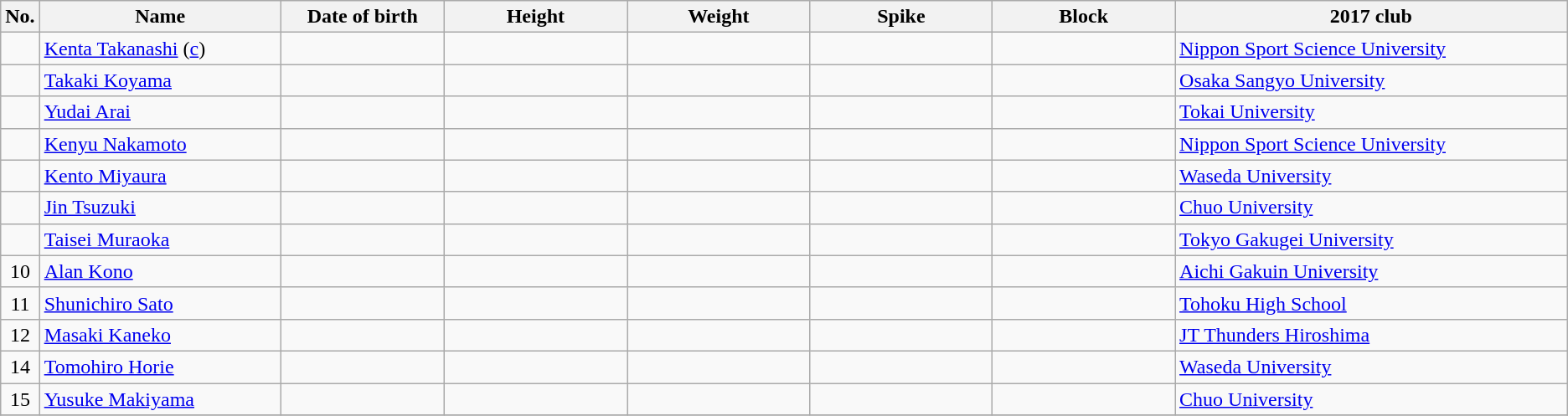<table class="wikitable sortable" style="font-size:100%; text-align:center;">
<tr>
<th>No.</th>
<th style="width:12em">Name</th>
<th style="width:8em">Date of birth</th>
<th style="width:9em">Height</th>
<th style="width:9em">Weight</th>
<th style="width:9em">Spike</th>
<th style="width:9em">Block</th>
<th style="width:20em">2017 club</th>
</tr>
<tr>
<td></td>
<td align=left><a href='#'>Kenta Takanashi</a> (<a href='#'>c</a>)</td>
<td align=right></td>
<td></td>
<td></td>
<td></td>
<td></td>
<td align=left> <a href='#'>Nippon Sport Science University</a></td>
</tr>
<tr>
<td></td>
<td align=left><a href='#'>Takaki Koyama</a></td>
<td align=right></td>
<td></td>
<td></td>
<td></td>
<td></td>
<td align=left> <a href='#'>Osaka Sangyo University</a></td>
</tr>
<tr>
<td></td>
<td align=left><a href='#'>Yudai Arai</a></td>
<td align=right></td>
<td></td>
<td></td>
<td></td>
<td></td>
<td align=left> <a href='#'>Tokai University</a></td>
</tr>
<tr>
<td></td>
<td align=left><a href='#'>Kenyu Nakamoto</a></td>
<td align=right></td>
<td></td>
<td></td>
<td></td>
<td></td>
<td align=left> <a href='#'>Nippon Sport Science University</a></td>
</tr>
<tr>
<td></td>
<td align=left><a href='#'>Kento Miyaura</a></td>
<td align=right></td>
<td></td>
<td></td>
<td></td>
<td></td>
<td align=left> <a href='#'>Waseda University</a></td>
</tr>
<tr>
<td></td>
<td align=left><a href='#'>Jin Tsuzuki</a></td>
<td align=right></td>
<td></td>
<td></td>
<td></td>
<td></td>
<td align=left> <a href='#'>Chuo University</a></td>
</tr>
<tr>
<td></td>
<td align=left><a href='#'>Taisei Muraoka</a></td>
<td align=right></td>
<td></td>
<td></td>
<td></td>
<td></td>
<td align=left> <a href='#'>Tokyo Gakugei University</a></td>
</tr>
<tr>
<td>10</td>
<td align=left><a href='#'>Alan Kono</a></td>
<td align=right></td>
<td></td>
<td></td>
<td></td>
<td></td>
<td align=left> <a href='#'>Aichi Gakuin University</a></td>
</tr>
<tr>
<td>11</td>
<td align=left><a href='#'>Shunichiro Sato</a></td>
<td align=right></td>
<td></td>
<td></td>
<td></td>
<td></td>
<td align=left> <a href='#'>Tohoku High School</a></td>
</tr>
<tr>
<td>12</td>
<td align=left><a href='#'>Masaki Kaneko</a></td>
<td align=right></td>
<td></td>
<td></td>
<td></td>
<td></td>
<td align=left> <a href='#'>JT Thunders Hiroshima</a></td>
</tr>
<tr>
<td>14</td>
<td align=left><a href='#'>Tomohiro Horie</a></td>
<td align=right></td>
<td></td>
<td></td>
<td></td>
<td></td>
<td align=left> <a href='#'>Waseda University</a></td>
</tr>
<tr>
<td>15</td>
<td align=left><a href='#'>Yusuke Makiyama</a></td>
<td align=right></td>
<td></td>
<td></td>
<td></td>
<td></td>
<td align=left> <a href='#'>Chuo University</a></td>
</tr>
<tr>
</tr>
</table>
